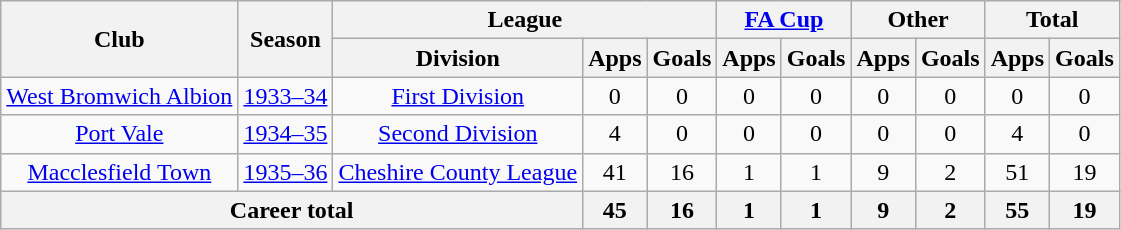<table class="wikitable" style="text-align:center">
<tr>
<th rowspan="2">Club</th>
<th rowspan="2">Season</th>
<th colspan="3">League</th>
<th colspan="2"><a href='#'>FA Cup</a></th>
<th colspan="2">Other</th>
<th colspan="2">Total</th>
</tr>
<tr>
<th>Division</th>
<th>Apps</th>
<th>Goals</th>
<th>Apps</th>
<th>Goals</th>
<th>Apps</th>
<th>Goals</th>
<th>Apps</th>
<th>Goals</th>
</tr>
<tr>
<td><a href='#'>West Bromwich Albion</a></td>
<td><a href='#'>1933–34</a></td>
<td><a href='#'>First Division</a></td>
<td>0</td>
<td>0</td>
<td>0</td>
<td>0</td>
<td>0</td>
<td>0</td>
<td>0</td>
<td>0</td>
</tr>
<tr>
<td><a href='#'>Port Vale</a></td>
<td><a href='#'>1934–35</a></td>
<td><a href='#'>Second Division</a></td>
<td>4</td>
<td>0</td>
<td>0</td>
<td>0</td>
<td>0</td>
<td>0</td>
<td>4</td>
<td>0</td>
</tr>
<tr>
<td><a href='#'>Macclesfield Town</a></td>
<td><a href='#'>1935–36</a></td>
<td><a href='#'>Cheshire County League</a></td>
<td>41</td>
<td>16</td>
<td>1</td>
<td>1</td>
<td>9</td>
<td>2</td>
<td>51</td>
<td>19</td>
</tr>
<tr>
<th colspan="3">Career total</th>
<th>45</th>
<th>16</th>
<th>1</th>
<th>1</th>
<th>9</th>
<th>2</th>
<th>55</th>
<th>19</th>
</tr>
</table>
